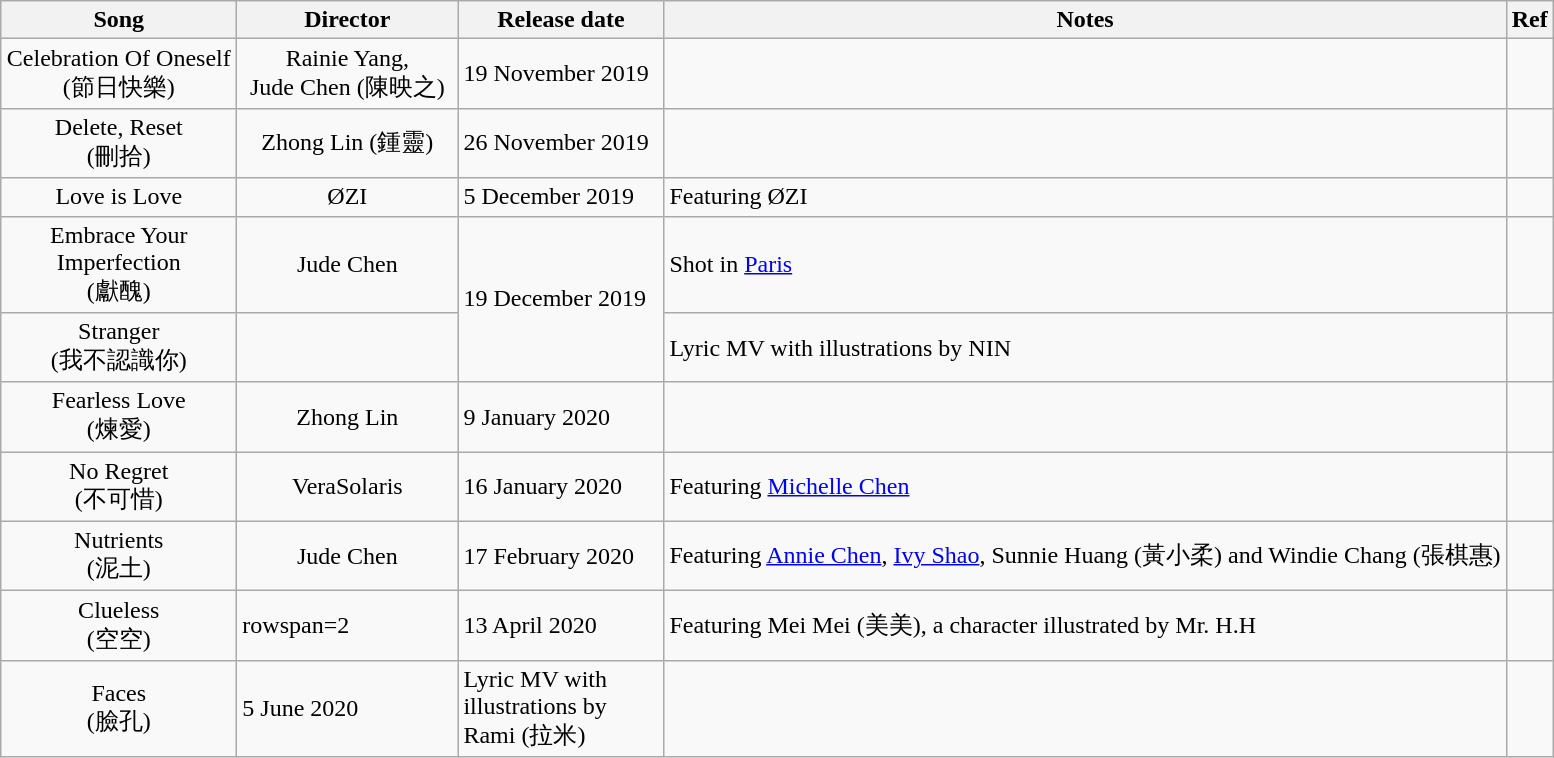<table class="wikitable">
<tr>
<th width="150px">Song</th>
<th width="140px">Director</th>
<th width="130px">Release date</th>
<th>Notes</th>
<th>Ref</th>
</tr>
<tr>
<td style="text-align:center;">Celebration Of Oneself<br>(節日快樂)</td>
<td style="text-align:center;">Rainie Yang,<br>Jude Chen (陳映之)</td>
<td>19 November 2019</td>
<td></td>
<td></td>
</tr>
<tr>
<td style="text-align:center;">Delete, Reset<br>(刪拾)</td>
<td style="text-align:center;">Zhong Lin (鍾靈)</td>
<td>26 November 2019</td>
<td></td>
<td></td>
</tr>
<tr>
<td style="text-align:center;">Love is Love</td>
<td style="text-align:center;">ØZI</td>
<td>5 December 2019</td>
<td>Featuring ØZI</td>
<td></td>
</tr>
<tr>
<td style="text-align:center;">Embrace Your Imperfection<br>(獻醜)</td>
<td style="text-align:center;">Jude Chen</td>
<td rowspan="2">19 December 2019</td>
<td>Shot in <a href='#'>Paris</a></td>
<td></td>
</tr>
<tr>
<td style="text-align:center;">Stranger<br>(我不認識你)</td>
<td></td>
<td>Lyric MV with illustrations by NIN</td>
<td></td>
</tr>
<tr>
<td style="text-align:center;">Fearless Love<br>(煉愛)</td>
<td style="text-align:center;">Zhong Lin</td>
<td>9 January 2020</td>
<td></td>
<td></td>
</tr>
<tr>
<td style="text-align:center;">No Regret<br>(不可惜)</td>
<td style="text-align:center;">VeraSolaris</td>
<td>16 January 2020</td>
<td>Featuring <a href='#'>Michelle Chen</a></td>
<td></td>
</tr>
<tr>
<td style="text-align:center;">Nutrients<br>(泥土)</td>
<td style="text-align:center;">Jude Chen</td>
<td>17 February 2020</td>
<td>Featuring <a href='#'>Annie Chen</a>, <a href='#'>Ivy Shao</a>, Sunnie Huang (黃小柔) and Windie Chang (張棋惠)</td>
<td></td>
</tr>
<tr>
<td style="text-align:center;">Clueless<br>(空空)</td>
<td>rowspan=2 </td>
<td>13 April 2020</td>
<td>Featuring Mei Mei (美美), a character illustrated by Mr. H.H</td>
<td></td>
</tr>
<tr>
<td style="text-align:center;">Faces<br>(臉孔)</td>
<td>5 June 2020</td>
<td>Lyric MV with illustrations by Rami (拉米)</td>
<td></td>
</tr>
</table>
